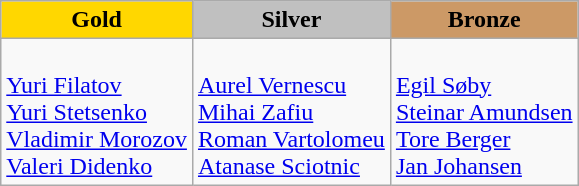<table class=wikitable>
<tr>
<td align=center bgcolor=gold> <strong>Gold</strong></td>
<td align=center bgcolor=silver> <strong>Silver</strong></td>
<td align=center bgcolor=cc9966> <strong>Bronze</strong></td>
</tr>
<tr>
<td><br><a href='#'>Yuri Filatov</a><br><a href='#'>Yuri Stetsenko</a><br><a href='#'>Vladimir Morozov</a><br><a href='#'>Valeri Didenko</a></td>
<td><br><a href='#'>Aurel Vernescu</a><br><a href='#'>Mihai Zafiu</a><br><a href='#'>Roman Vartolomeu</a><br><a href='#'>Atanase Sciotnic</a></td>
<td><br><a href='#'>Egil Søby</a><br><a href='#'>Steinar Amundsen</a><br><a href='#'>Tore Berger</a><br><a href='#'>Jan Johansen</a></td>
</tr>
</table>
